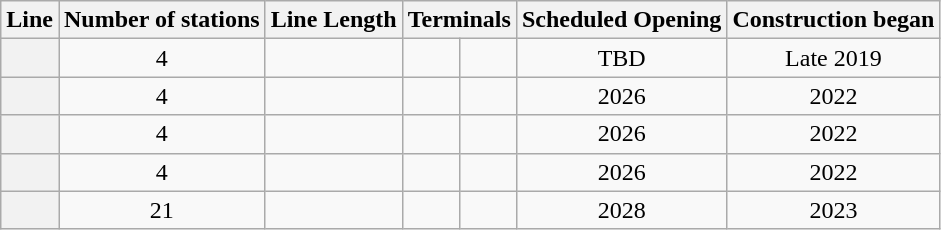<table class="wikitable" align="center">
<tr>
<th>Line</th>
<th>Number of stations</th>
<th>Line Length</th>
<th colspan="2">Terminals</th>
<th>Scheduled Opening</th>
<th>Construction began</th>
</tr>
<tr align="center">
<th></th>
<td>4</td>
<td></td>
<td></td>
<td></td>
<td>TBD</td>
<td>Late 2019</td>
</tr>
<tr align="center">
<th></th>
<td>4</td>
<td></td>
<td></td>
<td></td>
<td>2026</td>
<td>2022</td>
</tr>
<tr align="center">
<th></th>
<td>4</td>
<td></td>
<td></td>
<td></td>
<td>2026</td>
<td>2022</td>
</tr>
<tr align="center">
<th></th>
<td>4</td>
<td></td>
<td></td>
<td></td>
<td>2026</td>
<td>2022</td>
</tr>
<tr align="center">
<th></th>
<td>21</td>
<td></td>
<td></td>
<td></td>
<td>2028</td>
<td>2023</td>
</tr>
</table>
